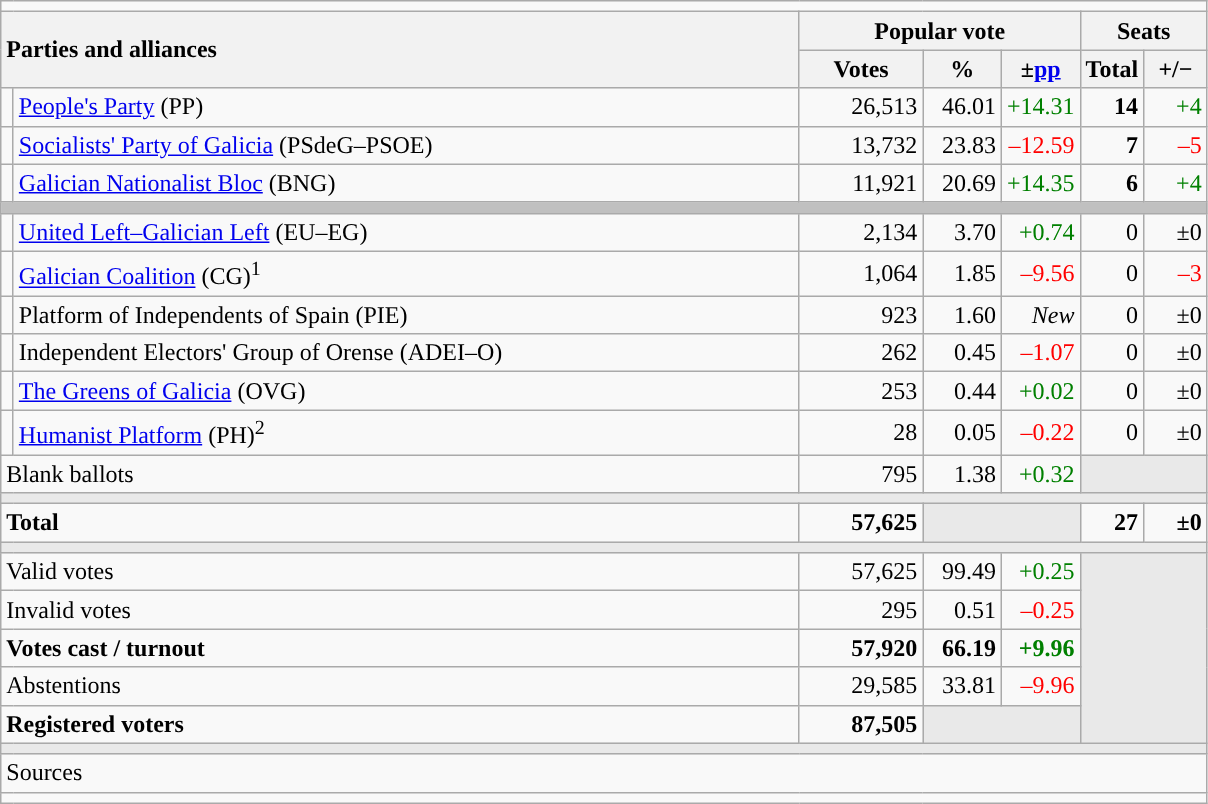<table class="wikitable" style="text-align:right;">
<tr>
<td colspan="7"></td>
</tr>
<tr>
<th style="text-align:left;" rowspan="2" colspan="2" width="525">Parties and alliances</th>
<th colspan="3">Popular vote</th>
<th colspan="2">Seats</th>
</tr>
<tr>
<th width="75">Votes</th>
<th width="45">%</th>
<th width="45">±<a href='#'>pp</a></th>
<th width="35">Total</th>
<th width="35">+/−</th>
</tr>
<tr>
<td width="1" style="color:inherit;background:"></td>
<td align="left"><a href='#'>People's Party</a> (PP)</td>
<td>26,513</td>
<td>46.01</td>
<td style="color:green;">+14.31</td>
<td><strong>14</strong></td>
<td style="color:green;">+4</td>
</tr>
<tr>
<td style="color:inherit;background:"></td>
<td align="left"><a href='#'>Socialists' Party of Galicia</a> (PSdeG–PSOE)</td>
<td>13,732</td>
<td>23.83</td>
<td style="color:red;">–12.59</td>
<td><strong>7</strong></td>
<td style="color:red;">–5</td>
</tr>
<tr>
<td style="color:inherit;background:"></td>
<td align="left"><a href='#'>Galician Nationalist Bloc</a> (BNG)</td>
<td>11,921</td>
<td>20.69</td>
<td style="color:green;">+14.35</td>
<td><strong>6</strong></td>
<td style="color:green;">+4</td>
</tr>
<tr>
<td colspan="7" bgcolor="#C0C0C0"></td>
</tr>
<tr>
<td style="color:inherit;background:"></td>
<td align="left"><a href='#'>United Left–Galician Left</a> (EU–EG)</td>
<td>2,134</td>
<td>3.70</td>
<td style="color:green;">+0.74</td>
<td>0</td>
<td>±0</td>
</tr>
<tr>
<td style="color:inherit;background:"></td>
<td align="left"><a href='#'>Galician Coalition</a> (CG)<sup>1</sup></td>
<td>1,064</td>
<td>1.85</td>
<td style="color:red;">–9.56</td>
<td>0</td>
<td style="color:red;">–3</td>
</tr>
<tr>
<td style="color:inherit;background:"></td>
<td align="left">Platform of Independents of Spain (PIE)</td>
<td>923</td>
<td>1.60</td>
<td><em>New</em></td>
<td>0</td>
<td>±0</td>
</tr>
<tr>
<td style="color:inherit;background:"></td>
<td align="left">Independent Electors' Group of Orense (ADEI–O)</td>
<td>262</td>
<td>0.45</td>
<td style="color:red;">–1.07</td>
<td>0</td>
<td>±0</td>
</tr>
<tr>
<td style="color:inherit;background:"></td>
<td align="left"><a href='#'>The Greens of Galicia</a> (OVG)</td>
<td>253</td>
<td>0.44</td>
<td style="color:green;">+0.02</td>
<td>0</td>
<td>±0</td>
</tr>
<tr>
<td style="color:inherit;background:"></td>
<td align="left"><a href='#'>Humanist Platform</a> (PH)<sup>2</sup></td>
<td>28</td>
<td>0.05</td>
<td style="color:red;">–0.22</td>
<td>0</td>
<td>±0</td>
</tr>
<tr>
<td align="left" colspan="2">Blank ballots</td>
<td>795</td>
<td>1.38</td>
<td style="color:green;">+0.32</td>
<td bgcolor="#E9E9E9" colspan="2"></td>
</tr>
<tr>
<td colspan="7" bgcolor="#E9E9E9"></td>
</tr>
<tr style="font-weight:bold;">
<td align="left" colspan="2">Total</td>
<td>57,625</td>
<td bgcolor="#E9E9E9" colspan="2"></td>
<td>27</td>
<td>±0</td>
</tr>
<tr>
<td colspan="7" bgcolor="#E9E9E9"></td>
</tr>
<tr>
<td align="left" colspan="2">Valid votes</td>
<td>57,625</td>
<td>99.49</td>
<td style="color:green;">+0.25</td>
<td bgcolor="#E9E9E9" colspan="2" rowspan="5"></td>
</tr>
<tr>
<td align="left" colspan="2">Invalid votes</td>
<td>295</td>
<td>0.51</td>
<td style="color:red;">–0.25</td>
</tr>
<tr style="font-weight:bold;">
<td align="left" colspan="2">Votes cast / turnout</td>
<td>57,920</td>
<td>66.19</td>
<td style="color:green;">+9.96</td>
</tr>
<tr>
<td align="left" colspan="2">Abstentions</td>
<td>29,585</td>
<td>33.81</td>
<td style="color:red;">–9.96</td>
</tr>
<tr style="font-weight:bold;">
<td align="left" colspan="2">Registered voters</td>
<td>87,505</td>
<td bgcolor="#E9E9E9" colspan="2"></td>
</tr>
<tr>
<td colspan="7" bgcolor="#E9E9E9"></td>
</tr>
<tr>
<td align="left" colspan="7">Sources</td>
</tr>
<tr>
<td colspan="7" style="text-align:left; max-width:790px;"></td>
</tr>
</table>
